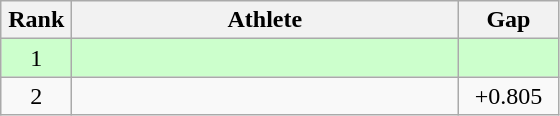<table class=wikitable style="text-align:center">
<tr>
<th width=40>Rank</th>
<th width=250>Athlete</th>
<th width=60>Gap</th>
</tr>
<tr bgcolor="ccffcc">
<td>1</td>
<td align=left></td>
<td></td>
</tr>
<tr>
<td>2</td>
<td align=left></td>
<td>+0.805</td>
</tr>
</table>
